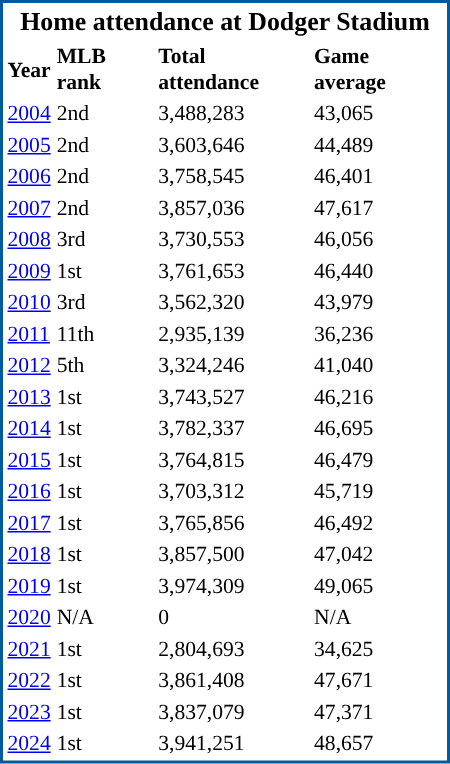<table cellpadding="10">
<tr style="text-align:left; vertical-align:top;">
<td></td>
<td><br><table cellpadding="1" style="width:300px; font-size:90%; border:2px solid #005A9C;">
<tr style="text-align:center; font-size:larger;">
<th colspan=5>Home attendance at Dodger Stadium</th>
</tr>
<tr>
<th>Year</th>
<th>MLB rank</th>
<th>Total attendance</th>
<th>Game average</th>
</tr>
<tr>
<td><a href='#'>2004</a></td>
<td>2nd</td>
<td>3,488,283</td>
<td>43,065</td>
</tr>
<tr>
<td><a href='#'>2005</a></td>
<td>2nd</td>
<td>3,603,646</td>
<td>44,489</td>
</tr>
<tr>
<td><a href='#'>2006</a></td>
<td>2nd</td>
<td>3,758,545</td>
<td>46,401</td>
</tr>
<tr>
<td><a href='#'>2007</a></td>
<td>2nd</td>
<td>3,857,036</td>
<td>47,617</td>
</tr>
<tr>
<td><a href='#'>2008</a></td>
<td>3rd</td>
<td>3,730,553</td>
<td>46,056</td>
</tr>
<tr>
<td><a href='#'>2009</a></td>
<td>1st</td>
<td>3,761,653</td>
<td>46,440</td>
</tr>
<tr>
<td><a href='#'>2010</a></td>
<td>3rd</td>
<td>3,562,320</td>
<td>43,979</td>
</tr>
<tr>
<td><a href='#'>2011</a></td>
<td>11th</td>
<td>2,935,139</td>
<td>36,236</td>
</tr>
<tr>
<td><a href='#'>2012</a></td>
<td>5th</td>
<td>3,324,246</td>
<td>41,040</td>
</tr>
<tr>
<td><a href='#'>2013</a></td>
<td>1st</td>
<td>3,743,527</td>
<td>46,216</td>
</tr>
<tr>
<td><a href='#'>2014</a></td>
<td>1st</td>
<td>3,782,337</td>
<td>46,695</td>
</tr>
<tr>
<td><a href='#'>2015</a></td>
<td>1st</td>
<td>3,764,815</td>
<td>46,479</td>
</tr>
<tr>
<td><a href='#'>2016</a></td>
<td>1st</td>
<td>3,703,312</td>
<td>45,719</td>
</tr>
<tr>
<td><a href='#'>2017</a></td>
<td>1st</td>
<td>3,765,856</td>
<td>46,492</td>
</tr>
<tr>
<td><a href='#'>2018</a></td>
<td>1st</td>
<td>3,857,500</td>
<td>47,042</td>
</tr>
<tr>
<td><a href='#'>2019</a></td>
<td>1st</td>
<td>3,974,309</td>
<td>49,065</td>
</tr>
<tr>
<td><a href='#'>2020</a></td>
<td>N/A</td>
<td>0</td>
<td>N/A</td>
</tr>
<tr>
<td><a href='#'>2021</a></td>
<td>1st</td>
<td>2,804,693</td>
<td>34,625</td>
</tr>
<tr>
<td><a href='#'>2022</a></td>
<td>1st</td>
<td>3,861,408</td>
<td>47,671</td>
</tr>
<tr>
<td><a href='#'>2023</a></td>
<td>1st</td>
<td>3,837,079</td>
<td>47,371</td>
</tr>
<tr>
<td><a href='#'>2024</a></td>
<td>1st</td>
<td>3,941,251</td>
<td>48,657</td>
</tr>
</table>
</td>
</tr>
</table>
